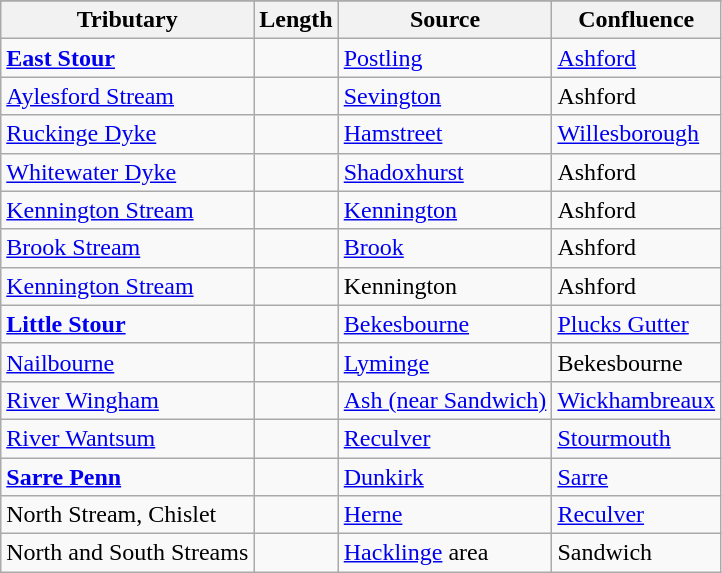<table class="wikitable">
<tr bgcolor="#CCCCCC">
</tr>
<tr>
<th>Tributary</th>
<th>Length</th>
<th>Source</th>
<th>Confluence</th>
</tr>
<tr>
<td><strong><a href='#'>East Stour</a></strong></td>
<td></td>
<td><a href='#'>Postling</a></td>
<td><a href='#'>Ashford</a></td>
</tr>
<tr>
<td><a href='#'>Aylesford Stream</a></td>
<td></td>
<td><a href='#'>Sevington</a></td>
<td>Ashford</td>
</tr>
<tr>
<td><a href='#'>Ruckinge Dyke</a></td>
<td></td>
<td><a href='#'>Hamstreet</a></td>
<td><a href='#'>Willesborough</a></td>
</tr>
<tr>
<td><a href='#'>Whitewater Dyke</a></td>
<td></td>
<td><a href='#'>Shadoxhurst</a></td>
<td>Ashford</td>
</tr>
<tr>
<td><a href='#'>Kennington Stream</a></td>
<td></td>
<td><a href='#'>Kennington</a></td>
<td>Ashford</td>
</tr>
<tr>
<td><a href='#'>Brook Stream</a></td>
<td></td>
<td><a href='#'>Brook</a></td>
<td>Ashford</td>
</tr>
<tr>
<td><a href='#'>Kennington Stream</a></td>
<td></td>
<td>Kennington</td>
<td>Ashford</td>
</tr>
<tr>
<td><strong><a href='#'>Little Stour</a></strong></td>
<td></td>
<td><a href='#'>Bekesbourne</a></td>
<td><a href='#'>Plucks Gutter</a></td>
</tr>
<tr>
<td><a href='#'>Nailbourne</a></td>
<td></td>
<td><a href='#'>Lyminge</a></td>
<td>Bekesbourne</td>
</tr>
<tr>
<td><a href='#'>River Wingham</a></td>
<td></td>
<td><a href='#'>Ash (near Sandwich)</a></td>
<td><a href='#'>Wickhambreaux</a></td>
</tr>
<tr>
<td><a href='#'>River Wantsum</a></td>
<td></td>
<td><a href='#'>Reculver</a></td>
<td><a href='#'>Stourmouth</a></td>
</tr>
<tr>
<td><strong><a href='#'>Sarre Penn</a></strong></td>
<td></td>
<td><a href='#'>Dunkirk</a></td>
<td><a href='#'>Sarre</a></td>
</tr>
<tr>
<td>North Stream, Chislet</td>
<td></td>
<td><a href='#'>Herne</a></td>
<td><a href='#'>Reculver</a></td>
</tr>
<tr>
<td>North and South Streams</td>
<td></td>
<td><a href='#'>Hacklinge</a> area</td>
<td>Sandwich</td>
</tr>
</table>
